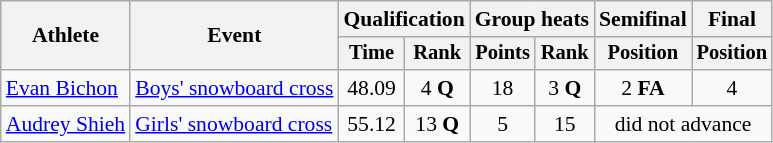<table class="wikitable" style="font-size:90%">
<tr>
<th rowspan="2">Athlete</th>
<th rowspan="2">Event</th>
<th colspan=2>Qualification</th>
<th colspan=2>Group heats</th>
<th>Semifinal</th>
<th>Final</th>
</tr>
<tr style="font-size:95%">
<th>Time</th>
<th>Rank</th>
<th>Points</th>
<th>Rank</th>
<th>Position</th>
<th>Position</th>
</tr>
<tr align=center>
<td align=left><a href='#'>Evan Bichon</a></td>
<td align=left><a href='#'>Boys' snowboard cross</a></td>
<td>48.09</td>
<td>4 <strong>Q</strong></td>
<td>18</td>
<td>3 <strong>Q</strong></td>
<td>2 <strong>FA</strong></td>
<td>4</td>
</tr>
<tr align=center>
<td align=left><a href='#'>Audrey Shieh</a></td>
<td align=left><a href='#'>Girls' snowboard cross</a></td>
<td>55.12</td>
<td>13 <strong>Q</strong></td>
<td>5</td>
<td>15</td>
<td colspan=2>did not advance</td>
</tr>
</table>
